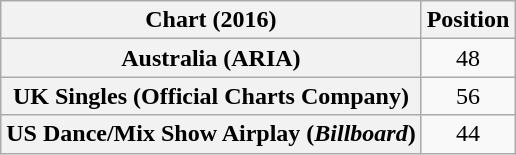<table class="wikitable plainrowheaders" style="text-align:center">
<tr>
<th>Chart (2016)</th>
<th>Position</th>
</tr>
<tr>
<th scope="row">Australia (ARIA)</th>
<td>48</td>
</tr>
<tr>
<th scope="row">UK Singles (Official Charts Company)</th>
<td>56</td>
</tr>
<tr>
<th scope="row">US Dance/Mix Show Airplay (<em>Billboard</em>)</th>
<td>44</td>
</tr>
</table>
